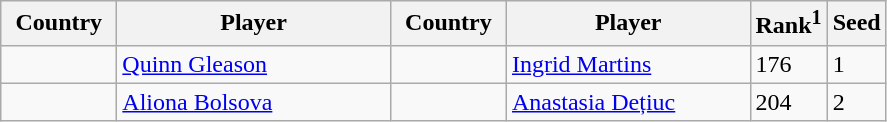<table class="sortable wikitable">
<tr>
<th width="70">Country</th>
<th width="175">Player</th>
<th width="70">Country</th>
<th width="155">Player</th>
<th>Rank<sup>1</sup></th>
<th>Seed</th>
</tr>
<tr>
<td></td>
<td><a href='#'>Quinn Gleason</a></td>
<td></td>
<td><a href='#'>Ingrid Martins</a></td>
<td>176</td>
<td>1</td>
</tr>
<tr>
<td></td>
<td><a href='#'>Aliona Bolsova</a></td>
<td></td>
<td><a href='#'>Anastasia Dețiuc</a></td>
<td>204</td>
<td>2</td>
</tr>
</table>
